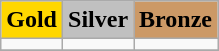<table class="wikitable">
<tr align="center">
<td bgcolor="gold"><strong>Gold</strong></td>
<td bgcolor="silver"><strong>Silver</strong></td>
<td bgcolor="CC9966"><strong>Bronze</strong></td>
</tr>
<tr valign="top">
<td></td>
<td></td>
<td></td>
</tr>
<tr>
</tr>
</table>
